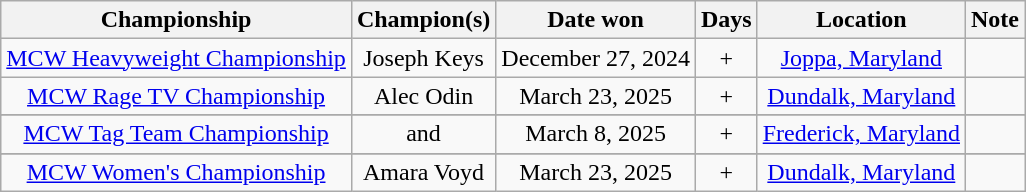<table class="wikitable">
<tr>
<th>Championship</th>
<th>Champion(s)</th>
<th>Date won</th>
<th>Days</th>
<th>Location</th>
<th>Note</th>
</tr>
<tr align=center>
<td><a href='#'>MCW Heavyweight Championship</a></td>
<td>Joseph Keys</td>
<td>December 27, 2024</td>
<td>+</td>
<td><a href='#'>Joppa, Maryland</a></td>
<td></td>
</tr>
<tr align=center>
<td><a href='#'>MCW Rage TV Championship</a></td>
<td>Alec Odin</td>
<td>March 23, 2025</td>
<td>+</td>
<td><a href='#'>Dundalk, Maryland</a></td>
<td></td>
</tr>
<tr>
</tr>
<tr align=center>
<td><a href='#'>MCW Tag Team Championship</a></td>
<td> and </td>
<td>March 8, 2025</td>
<td>+</td>
<td><a href='#'>Frederick, Maryland</a></td>
<td></td>
</tr>
<tr>
</tr>
<tr align=center>
<td><a href='#'>MCW Women's Championship</a></td>
<td>Amara Voyd</td>
<td>March 23, 2025</td>
<td>+</td>
<td><a href='#'>Dundalk, Maryland</a></td>
<td></td>
</tr>
</table>
